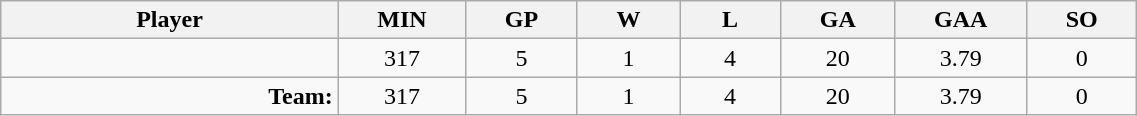<table class="wikitable sortable" width="60%">
<tr>
<th bgcolor="#DDDDFF" width="10%">Player</th>
<th width="3%" bgcolor="#DDDDFF" title="Minutes played">MIN</th>
<th width="3%" bgcolor="#DDDDFF" title="Games played in">GP</th>
<th width="3%" bgcolor="#DDDDFF" title="Wins">W</th>
<th width="3%" bgcolor="#DDDDFF"title="Losses">L</th>
<th width="3%" bgcolor="#DDDDFF" title="Goals against">GA</th>
<th width="3%" bgcolor="#DDDDFF" title="Goals against average">GAA</th>
<th width="3%" bgcolor="#DDDDFF" title="Shut-outs">SO</th>
</tr>
<tr align="center">
<td align="right"></td>
<td>317</td>
<td>5</td>
<td>1</td>
<td>4</td>
<td>20</td>
<td>3.79</td>
<td>0</td>
</tr>
<tr align="center">
<td align="right"><strong>Team:</strong></td>
<td>317</td>
<td>5</td>
<td>1</td>
<td>4</td>
<td>20</td>
<td>3.79</td>
<td>0</td>
</tr>
</table>
